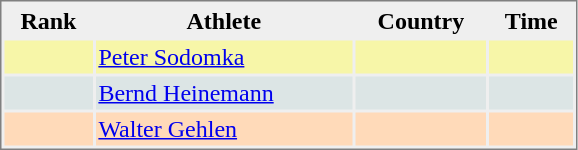<table style="border-style:solid;border-width:1px;border-color:#808080;background-color:#EFEFEF" cellspacing="2" cellpadding="2" width="385px">
<tr bgcolor="#EFEFEF">
<th>Rank</th>
<th>Athlete</th>
<th>Country</th>
<th>Time</th>
</tr>
<tr bgcolor="#F7F6A8">
<td align=center></td>
<td><a href='#'>Peter Sodomka</a></td>
<td></td>
<td align="right"></td>
</tr>
<tr bgcolor="#DCE5E5">
<td align=center></td>
<td><a href='#'>Bernd Heinemann</a></td>
<td></td>
<td align="right"></td>
</tr>
<tr bgcolor="#FFDAB9">
<td align=center></td>
<td><a href='#'>Walter Gehlen</a></td>
<td></td>
<td align="right"></td>
</tr>
</table>
